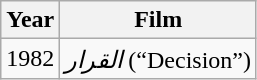<table class="wikitable">
<tr>
<th>Year</th>
<th>Film</th>
</tr>
<tr>
<td>1982</td>
<td><em>القرار</em> (“Decision”)</td>
</tr>
</table>
